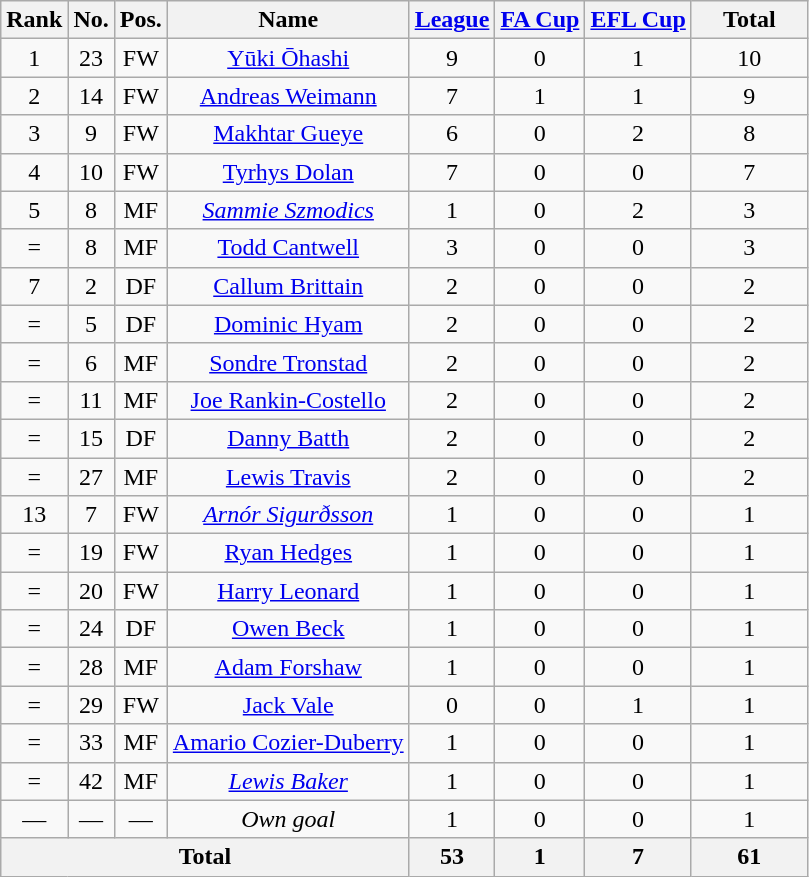<table class="wikitable" style="text-align: center; font-size:100%">
<tr>
<th>Rank</th>
<th>No.</th>
<th>Pos.</th>
<th>Name</th>
<th><a href='#'>League</a></th>
<th><a href='#'>FA Cup</a></th>
<th><a href='#'>EFL Cup</a></th>
<th width=70>Total</th>
</tr>
<tr>
<td>1</td>
<td>23</td>
<td>FW</td>
<td> <a href='#'>Yūki Ōhashi</a></td>
<td>9</td>
<td>0</td>
<td>1</td>
<td>10</td>
</tr>
<tr>
<td>2</td>
<td>14</td>
<td>FW</td>
<td> <a href='#'>Andreas Weimann</a></td>
<td>7</td>
<td>1</td>
<td>1</td>
<td>9</td>
</tr>
<tr>
<td>3</td>
<td>9</td>
<td>FW</td>
<td> <a href='#'>Makhtar Gueye</a></td>
<td>6</td>
<td>0</td>
<td>2</td>
<td>8</td>
</tr>
<tr>
<td>4</td>
<td>10</td>
<td>FW</td>
<td> <a href='#'>Tyrhys Dolan</a></td>
<td>7</td>
<td>0</td>
<td>0</td>
<td>7</td>
</tr>
<tr>
<td>5</td>
<td>8</td>
<td>MF</td>
<td> <em><a href='#'>Sammie Szmodics</a></em></td>
<td>1</td>
<td>0</td>
<td>2</td>
<td>3</td>
</tr>
<tr>
<td>=</td>
<td>8</td>
<td>MF</td>
<td> <a href='#'>Todd Cantwell</a></td>
<td>3</td>
<td>0</td>
<td>0</td>
<td>3</td>
</tr>
<tr>
<td>7</td>
<td>2</td>
<td>DF</td>
<td> <a href='#'>Callum Brittain</a></td>
<td>2</td>
<td>0</td>
<td>0</td>
<td>2</td>
</tr>
<tr>
<td>=</td>
<td>5</td>
<td>DF</td>
<td> <a href='#'>Dominic Hyam</a></td>
<td>2</td>
<td>0</td>
<td>0</td>
<td>2</td>
</tr>
<tr>
<td>=</td>
<td>6</td>
<td>MF</td>
<td> <a href='#'>Sondre Tronstad</a></td>
<td>2</td>
<td>0</td>
<td>0</td>
<td>2</td>
</tr>
<tr>
<td>=</td>
<td>11</td>
<td>MF</td>
<td> <a href='#'>Joe Rankin-Costello</a></td>
<td>2</td>
<td>0</td>
<td>0</td>
<td>2</td>
</tr>
<tr>
<td>=</td>
<td>15</td>
<td>DF</td>
<td> <a href='#'>Danny Batth</a></td>
<td>2</td>
<td>0</td>
<td>0</td>
<td>2</td>
</tr>
<tr>
<td>=</td>
<td>27</td>
<td>MF</td>
<td> <a href='#'>Lewis Travis</a></td>
<td>2</td>
<td>0</td>
<td>0</td>
<td>2</td>
</tr>
<tr>
<td>13</td>
<td>7</td>
<td>FW</td>
<td> <em><a href='#'>Arnór Sigurðsson</a></em></td>
<td>1</td>
<td>0</td>
<td>0</td>
<td>1</td>
</tr>
<tr>
<td>=</td>
<td>19</td>
<td>FW</td>
<td> <a href='#'>Ryan Hedges</a></td>
<td>1</td>
<td>0</td>
<td>0</td>
<td>1</td>
</tr>
<tr>
<td>=</td>
<td>20</td>
<td>FW</td>
<td> <a href='#'>Harry Leonard</a></td>
<td>1</td>
<td>0</td>
<td>0</td>
<td>1</td>
</tr>
<tr>
<td>=</td>
<td>24</td>
<td>DF</td>
<td> <a href='#'>Owen Beck</a></td>
<td>1</td>
<td>0</td>
<td>0</td>
<td>1</td>
</tr>
<tr>
<td>=</td>
<td>28</td>
<td>MF</td>
<td> <a href='#'>Adam Forshaw</a></td>
<td>1</td>
<td>0</td>
<td>0</td>
<td>1</td>
</tr>
<tr>
<td>=</td>
<td>29</td>
<td>FW</td>
<td> <a href='#'>Jack Vale</a></td>
<td>0</td>
<td>0</td>
<td>1</td>
<td>1</td>
</tr>
<tr>
<td>=</td>
<td>33</td>
<td>MF</td>
<td> <a href='#'>Amario Cozier-Duberry</a></td>
<td>1</td>
<td>0</td>
<td>0</td>
<td>1</td>
</tr>
<tr>
<td>=</td>
<td>42</td>
<td>MF</td>
<td> <em><a href='#'>Lewis Baker</a></em></td>
<td>1</td>
<td>0</td>
<td>0</td>
<td>1</td>
</tr>
<tr>
<td>—</td>
<td>—</td>
<td>—</td>
<td><em>Own goal</em></td>
<td>1</td>
<td>0</td>
<td>0</td>
<td>1</td>
</tr>
<tr>
<th colspan=4>Total</th>
<th>53</th>
<th>1</th>
<th>7</th>
<th>61</th>
</tr>
</table>
